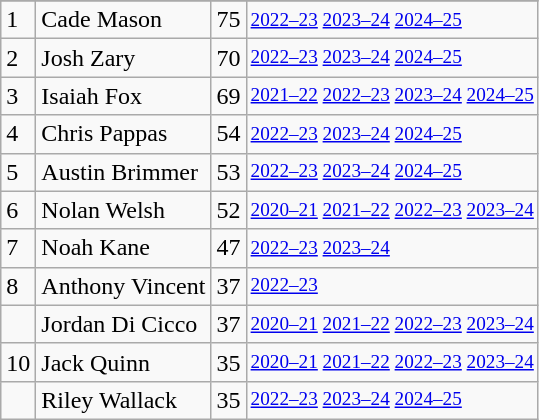<table class="wikitable">
<tr>
</tr>
<tr>
<td>1</td>
<td>Cade Mason</td>
<td>75</td>
<td style="font-size:80%;"><a href='#'>2022–23</a> <a href='#'>2023–24</a>  <a href='#'>2024–25</a></td>
</tr>
<tr>
<td>2</td>
<td>Josh Zary</td>
<td>70</td>
<td style="font-size:80%;"><a href='#'>2022–23</a> <a href='#'>2023–24</a> <a href='#'>2024–25</a></td>
</tr>
<tr>
<td>3</td>
<td>Isaiah Fox</td>
<td>69</td>
<td style="font-size:80%;"><a href='#'>2021–22</a> <a href='#'>2022–23</a> <a href='#'>2023–24</a> <a href='#'>2024–25</a></td>
</tr>
<tr>
<td>4</td>
<td>Chris Pappas</td>
<td>54</td>
<td style="font-size:80%;"><a href='#'>2022–23</a> <a href='#'>2023–24</a> <a href='#'>2024–25</a></td>
</tr>
<tr>
<td>5</td>
<td>Austin Brimmer</td>
<td>53</td>
<td style="font-size:80%;"><a href='#'>2022–23</a> <a href='#'>2023–24</a> <a href='#'>2024–25</a></td>
</tr>
<tr>
<td>6</td>
<td>Nolan Welsh</td>
<td>52</td>
<td style="font-size:80%;"><a href='#'>2020–21</a> <a href='#'>2021–22</a> <a href='#'>2022–23</a> <a href='#'>2023–24</a></td>
</tr>
<tr>
<td>7</td>
<td>Noah Kane</td>
<td>47</td>
<td style="font-size:80%;"><a href='#'>2022–23</a> <a href='#'>2023–24</a></td>
</tr>
<tr>
<td>8</td>
<td>Anthony Vincent</td>
<td>37</td>
<td style="font-size:80%;"><a href='#'>2022–23</a></td>
</tr>
<tr>
<td></td>
<td>Jordan Di Cicco</td>
<td>37</td>
<td style="font-size:80%;"><a href='#'>2020–21</a> <a href='#'>2021–22</a> <a href='#'>2022–23</a> <a href='#'>2023–24</a></td>
</tr>
<tr>
<td>10</td>
<td>Jack Quinn</td>
<td>35</td>
<td style="font-size:80%;"><a href='#'>2020–21</a> <a href='#'>2021–22</a> <a href='#'>2022–23</a> <a href='#'>2023–24</a></td>
</tr>
<tr>
<td></td>
<td>Riley Wallack</td>
<td>35</td>
<td style="font-size:80%;"><a href='#'>2022–23</a> <a href='#'>2023–24</a> <a href='#'>2024–25</a></td>
</tr>
</table>
